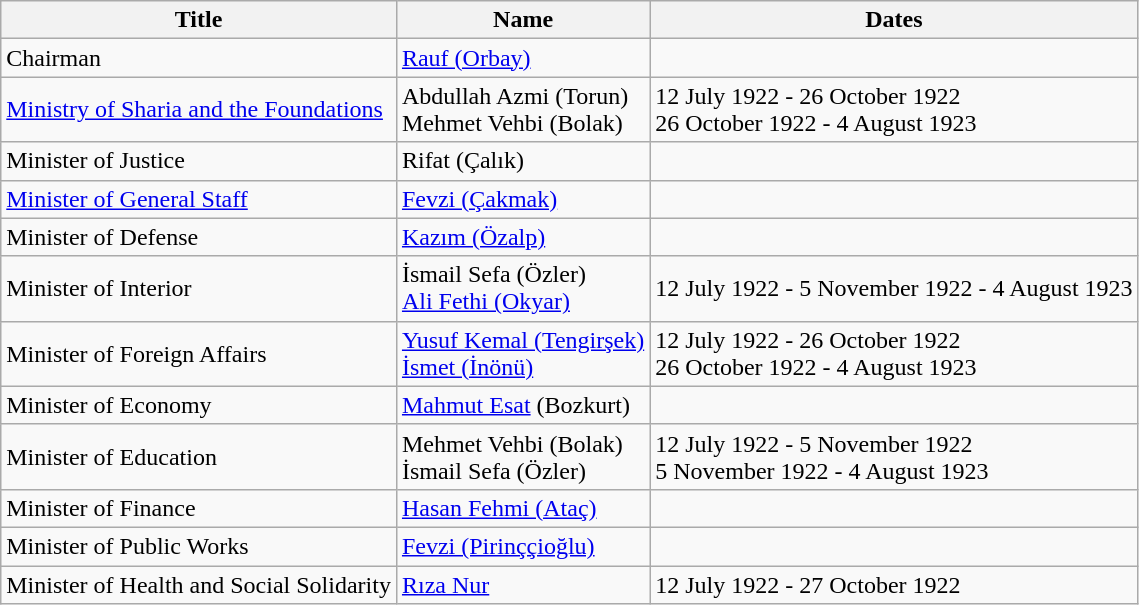<table class="wikitable">
<tr>
<th>Title</th>
<th>Name</th>
<th>Dates</th>
</tr>
<tr>
<td>Chairman</td>
<td><a href='#'>Rauf (Orbay)</a></td>
<td></td>
</tr>
<tr>
<td><a href='#'>Ministry of Sharia and the Foundations</a></td>
<td>Abdullah Azmi (Torun)<br>Mehmet Vehbi (Bolak)</td>
<td>12 July 1922 - 26 October 1922<br>26 October 1922 - 4 August 1923</td>
</tr>
<tr>
<td>Minister of Justice</td>
<td>Rifat (Çalık)</td>
<td></td>
</tr>
<tr>
<td><a href='#'>Minister of General Staff</a></td>
<td><a href='#'>Fevzi (Çakmak)</a></td>
<td></td>
</tr>
<tr>
<td>Minister of Defense</td>
<td><a href='#'>Kazım (Özalp)</a></td>
<td></td>
</tr>
<tr>
<td>Minister of Interior</td>
<td>İsmail Sefa (Özler)<br> <a href='#'>Ali Fethi (Okyar)</a></td>
<td>12 July 1922 - 5 November 1922 - 4 August 1923</td>
</tr>
<tr>
<td>Minister of Foreign Affairs</td>
<td><a href='#'>Yusuf Kemal (Tengirşek)</a><br><a href='#'>İsmet (İnönü)</a></td>
<td>12 July 1922 - 26 October 1922<br>26 October 1922 - 4 August 1923</td>
</tr>
<tr>
<td>Minister of Economy</td>
<td><a href='#'>Mahmut Esat</a> (Bozkurt)</td>
<td></td>
</tr>
<tr>
<td>Minister of Education</td>
<td>Mehmet Vehbi (Bolak)<br>İsmail Sefa (Özler)</td>
<td>12 July 1922 - 5 November 1922<br>5 November 1922 - 4 August 1923</td>
</tr>
<tr>
<td>Minister of Finance</td>
<td><a href='#'>Hasan Fehmi (Ataç)</a></td>
<td></td>
</tr>
<tr>
<td>Minister of Public Works</td>
<td><a href='#'>Fevzi (Pirinççioğlu)</a></td>
<td></td>
</tr>
<tr>
<td>Minister of Health and Social Solidarity</td>
<td><a href='#'>Rıza Nur</a></td>
<td>12 July 1922 - 27 October 1922</td>
</tr>
</table>
